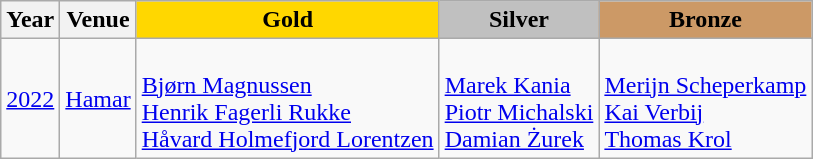<table class=wikitable>
<tr>
<th>Year</th>
<th>Venue</th>
<td align=center bgcolor=gold> <strong>Gold</strong></td>
<td align=center bgcolor=silver> <strong>Silver</strong></td>
<td align=center bgcolor=cc9966> <strong>Bronze</strong></td>
</tr>
<tr>
<td><a href='#'>2022</a></td>
<td><a href='#'>Hamar</a></td>
<td><br><a href='#'>Bjørn Magnussen</a><br><a href='#'>Henrik Fagerli Rukke</a><br><a href='#'>Håvard Holmefjord Lorentzen</a></td>
<td><br><a href='#'>Marek Kania</a><br><a href='#'>Piotr Michalski</a><br><a href='#'>Damian Żurek</a></td>
<td><br><a href='#'>Merijn Scheperkamp</a><br><a href='#'>Kai Verbij</a><br><a href='#'>Thomas Krol</a></td>
</tr>
</table>
